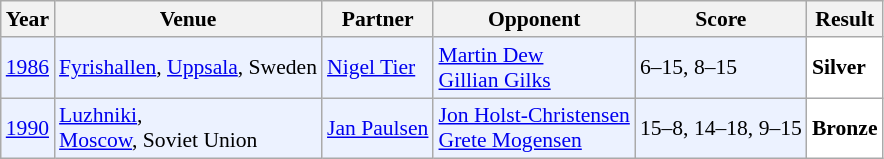<table class="sortable wikitable" style="font-size: 90%;">
<tr>
<th>Year</th>
<th>Venue</th>
<th>Partner</th>
<th>Opponent</th>
<th>Score</th>
<th>Result</th>
</tr>
<tr style="background:#ECF2FF">
<td align="center"><a href='#'>1986</a></td>
<td align="left"><a href='#'>Fyrishallen</a>, <a href='#'>Uppsala</a>, Sweden</td>
<td align="left"> <a href='#'>Nigel Tier</a></td>
<td align="left"> <a href='#'>Martin Dew</a><br> <a href='#'>Gillian Gilks</a></td>
<td align="left">6–15, 8–15</td>
<td style="text-align:left; background:white"> <strong>Silver</strong></td>
</tr>
<tr style="background:#ECF2FF">
<td align="center"><a href='#'>1990</a></td>
<td align="left"><a href='#'>Luzhniki</a>,<br><a href='#'>Moscow</a>, Soviet Union</td>
<td align="left"> <a href='#'>Jan Paulsen</a></td>
<td align="left"> <a href='#'>Jon Holst-Christensen</a><br> <a href='#'>Grete Mogensen</a></td>
<td align="left">15–8, 14–18, 9–15</td>
<td style="text-align:left; background:white"> <strong>Bronze</strong></td>
</tr>
</table>
